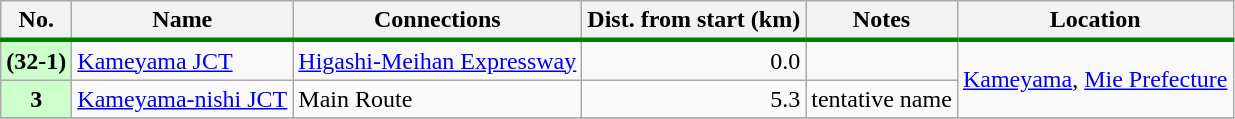<table class="wikitable">
<tr>
<th style="border-bottom:3px solid green;">No.</th>
<th style="border-bottom:3px solid green;">Name</th>
<th style="border-bottom:3px solid green;">Connections</th>
<th style="border-bottom:3px solid green;">Dist. from start (km)</th>
<th style="border-bottom:3px solid green;">Notes</th>
<th style="border-bottom:3px solid green;">Location</th>
</tr>
<tr>
<th style="background-color:#CFC;">(32-1)</th>
<td><a href='#'>Kameyama JCT</a></td>
<td> <a href='#'>Higashi-Meihan Expressway</a></td>
<td style="text-align:right;">0.0</td>
<td></td>
<td rowspan=2><a href='#'>Kameyama</a>, <a href='#'>Mie Prefecture</a></td>
</tr>
<tr>
<th style="background-color:#CFC;">3</th>
<td><a href='#'>Kameyama-nishi JCT</a></td>
<td>Main Route</td>
<td style="text-align:right;">5.3</td>
<td>tentative name</td>
</tr>
<tr>
</tr>
</table>
